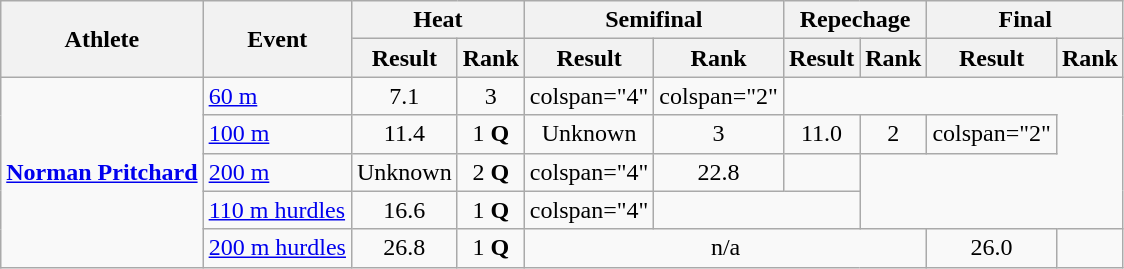<table class="wikitable sortable">
<tr>
<th rowspan="2">Athlete</th>
<th rowspan="2">Event</th>
<th colspan="2">Heat</th>
<th colspan="2">Semifinal</th>
<th colspan="2">Repechage</th>
<th colspan="2">Final</th>
</tr>
<tr>
<th>Result</th>
<th>Rank</th>
<th>Result</th>
<th>Rank</th>
<th>Result</th>
<th>Rank</th>
<th>Result</th>
<th>Rank</th>
</tr>
<tr>
<td rowspan=5><strong><a href='#'>Norman Pritchard</a></strong></td>
<td><a href='#'>60 m</a></td>
<td align="center">7.1</td>
<td align="center">3</td>
<td>colspan="4"</td>
<td>colspan="2"</td>
</tr>
<tr>
<td><a href='#'>100 m</a></td>
<td align="center">11.4</td>
<td align="center">1 <strong>Q</strong></td>
<td align="center">Unknown</td>
<td align="center">3</td>
<td align="center">11.0</td>
<td align="center">2</td>
<td>colspan="2"</td>
</tr>
<tr>
<td><a href='#'>200 m</a></td>
<td align="center">Unknown</td>
<td align="center">2 <strong>Q</strong></td>
<td>colspan="4"</td>
<td align="center">22.8</td>
<td align="center"></td>
</tr>
<tr>
<td><a href='#'>110 m hurdles</a></td>
<td align="center">16.6</td>
<td align="center">1 <strong>Q</strong></td>
<td>colspan="4"</td>
<td align="center" colspan=2></td>
</tr>
<tr>
<td><a href='#'>200 m hurdles</a></td>
<td align="center">26.8</td>
<td align="center">1 <strong>Q</strong></td>
<td align="center" colspan=4>n/a</td>
<td align="center">26.0</td>
<td align="center"></td>
</tr>
</table>
